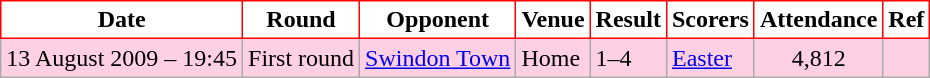<table class="wikitable">
<tr>
<th style="background:#FFFFFF; color:black; border:1px solid red;">Date</th>
<th style="background:#FFFFFF; color:black; border:1px solid red;">Round</th>
<th style="background:#FFFFFF; color:black; border:1px solid red;">Opponent</th>
<th style="background:#FFFFFF; color:black; border:1px solid red;">Venue</th>
<th style="background:#FFFFFF; color:black; border:1px solid red;">Result</th>
<th style="background:#FFFFFF; color:black; border:1px solid red;">Scorers</th>
<th style="background:#FFFFFF; color:black; border:1px solid red;">Attendance</th>
<th style="background:#FFFFFF; color:black; border:1px solid red;">Ref</th>
</tr>
<tr bgcolor = "#ffd0e3">
<td>13 August 2009 – 19:45</td>
<td align="center">First round</td>
<td><a href='#'>Swindon Town</a></td>
<td>Home</td>
<td>1–4</td>
<td><a href='#'>Easter</a></td>
<td align="center">4,812</td>
<td></td>
</tr>
</table>
